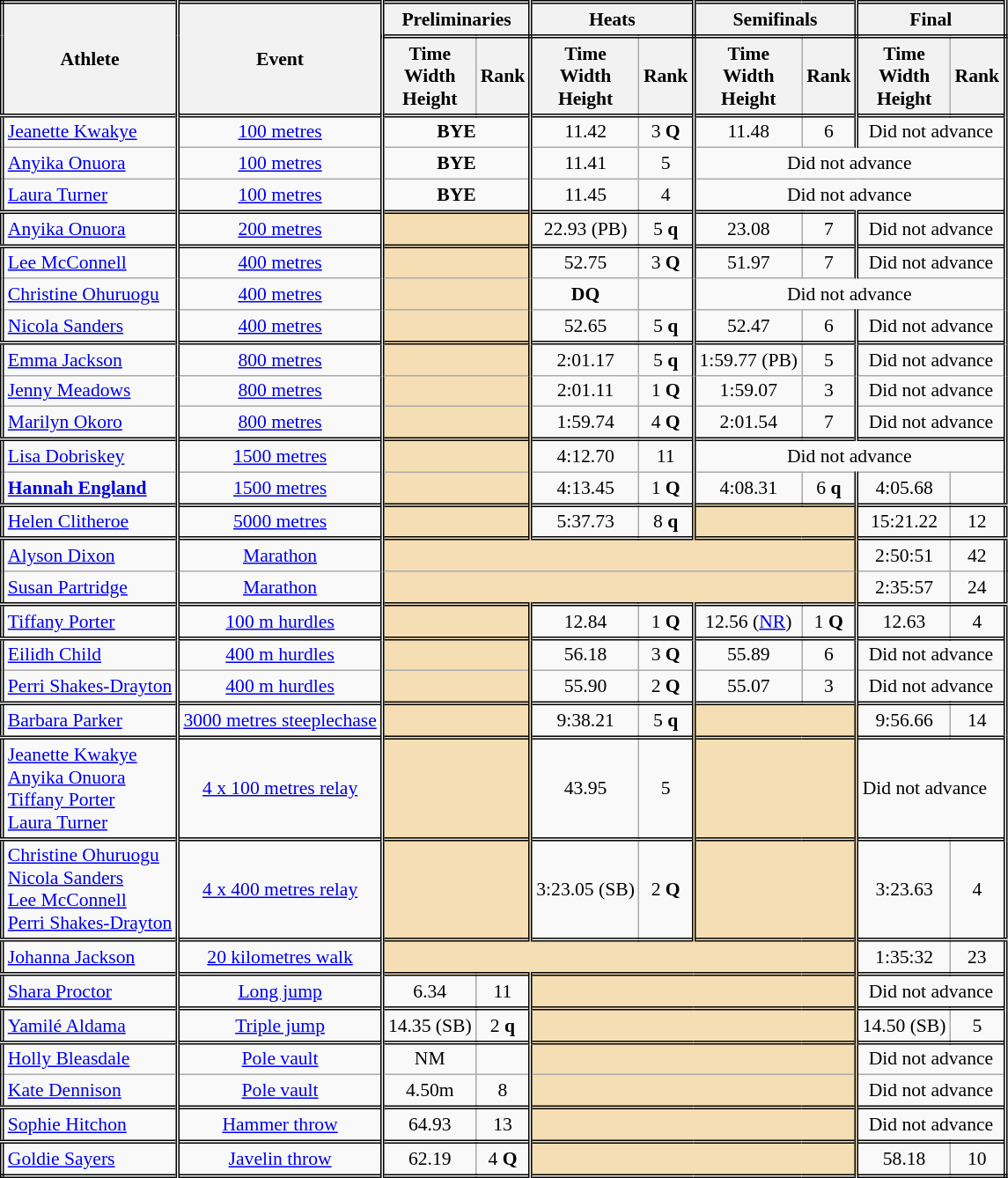<table class=wikitable style="font-size:90%; border: double;">
<tr>
<th rowspan="2" style="border-right:double">Athlete</th>
<th rowspan="2" style="border-right:double">Event</th>
<th colspan="2" style="border-right:double; border-bottom:double;">Preliminaries</th>
<th colspan="2" style="border-right:double; border-bottom:double;">Heats</th>
<th colspan="2" style="border-right:double; border-bottom:double;">Semifinals</th>
<th colspan="2" style="border-right:double; border-bottom:double;">Final</th>
</tr>
<tr>
<th>Time<br>Width<br>Height</th>
<th style="border-right:double">Rank</th>
<th>Time<br>Width<br>Height</th>
<th style="border-right:double">Rank</th>
<th>Time<br>Width<br>Height</th>
<th style="border-right:double">Rank</th>
<th>Time<br>Width<br>Height</th>
<th style="border-right:double">Rank</th>
</tr>
<tr style="border-top: double;">
<td style="border-right:double"><a href='#'>Jeanette Kwakye</a></td>
<td align=center style="border-right:double"><a href='#'>100 metres</a></td>
<td align=center style="border-right:double" colspan= 2><strong>BYE</strong></td>
<td align=center>11.42</td>
<td align=center style="border-right:double">3 <strong>Q</strong></td>
<td align=center>11.48</td>
<td align=center style="border-right:double">6</td>
<td align=center style="border-right:double" colspan= 2>Did not advance</td>
</tr>
<tr>
<td style="border-right:double"><a href='#'>Anyika Onuora</a></td>
<td align=center style="border-right:double"><a href='#'>100 metres</a></td>
<td align=center style="border-right:double" colspan= 2><strong>BYE</strong></td>
<td align=center>11.41</td>
<td align=center style="border-right:double">5</td>
<td align=center style="border-right:double" colspan= 4>Did not advance</td>
</tr>
<tr>
<td style="border-right:double"><a href='#'>Laura Turner</a></td>
<td align=center style="border-right:double"><a href='#'>100 metres</a></td>
<td align=center style="border-right:double" colspan= 2><strong>BYE</strong></td>
<td align=center>11.45</td>
<td align=center style="border-right:double">4</td>
<td align=center style="border-right:double" colspan= 4>Did not advance</td>
</tr>
<tr style="border-top: double;">
<td style="border-right:double"><a href='#'>Anyika Onuora</a></td>
<td align=center style="border-right:double"><a href='#'>200 metres</a></td>
<td style="border-right:double" colspan= 2 bgcolor="wheat"></td>
<td align=center>22.93 (PB)</td>
<td align=center style="border-right:double">5 <strong>q</strong></td>
<td align=center>23.08</td>
<td align=center style="border-right:double">7</td>
<td align=center style="border-right:double" colspan= 2>Did not advance</td>
</tr>
<tr style="border-top: double;">
<td style="border-right:double"><a href='#'>Lee McConnell</a></td>
<td align=center style="border-right:double"><a href='#'>400 metres</a></td>
<td style="border-right:double" colspan= 2 bgcolor="wheat"></td>
<td align=center>52.75</td>
<td align=center style="border-right:double">3 <strong>Q</strong></td>
<td align=center>51.97</td>
<td align=center style="border-right:double">7</td>
<td align=center style="border-right:double" colspan= 2>Did not advance</td>
</tr>
<tr>
<td style="border-right:double"><a href='#'>Christine Ohuruogu</a></td>
<td align=center style="border-right:double"><a href='#'>400 metres</a></td>
<td style="border-right:double" colspan= 2 bgcolor="wheat"></td>
<td align=center><strong>DQ</strong></td>
<td align=center style="border-right:double"></td>
<td align=center style="border-right:double" colspan= 4>Did not advance</td>
</tr>
<tr>
<td style="border-right:double"><a href='#'>Nicola Sanders</a></td>
<td align=center style="border-right:double"><a href='#'>400 metres</a></td>
<td style="border-right:double" colspan= 2 bgcolor="wheat"></td>
<td align=center>52.65</td>
<td align=center style="border-right:double">5 <strong>q</strong></td>
<td align=center>52.47</td>
<td align=center style="border-right:double">6</td>
<td align=center style="border-right:double" colspan= 2>Did not advance</td>
</tr>
<tr style="border-top: double;">
<td style="border-right:double"><a href='#'>Emma Jackson</a></td>
<td align=center style="border-right:double"><a href='#'>800 metres</a></td>
<td style="border-right:double" colspan= 2 bgcolor="wheat"></td>
<td align=center>2:01.17</td>
<td align=center style="border-right:double">5 <strong>q</strong></td>
<td align=center>1:59.77 (PB)</td>
<td align=center style="border-right:double">5</td>
<td align=center style="border-right:double" colspan= 2>Did not advance</td>
</tr>
<tr>
<td style="border-right:double"><a href='#'>Jenny Meadows</a></td>
<td align=center style="border-right:double"><a href='#'>800 metres</a></td>
<td style="border-right:double" colspan= 2 bgcolor="wheat"></td>
<td align=center>2:01.11</td>
<td align=center style="border-right:double">1 <strong>Q</strong></td>
<td align=center>1:59.07</td>
<td align=center style="border-right:double">3</td>
<td align=center style="border-right:double" colspan= 2>Did not advance</td>
</tr>
<tr>
<td style="border-right:double"><a href='#'>Marilyn Okoro</a></td>
<td align=center style="border-right:double"><a href='#'>800 metres</a></td>
<td style="border-right:double" colspan= 2 bgcolor="wheat"></td>
<td align=center>1:59.74</td>
<td align=center style="border-right:double">4 <strong>Q</strong></td>
<td align=center>2:01.54</td>
<td align=center style="border-right:double">7</td>
<td align=center style="border-right:double" colspan= 2>Did not advance</td>
</tr>
<tr style="border-top: double;">
<td style="border-right:double"><a href='#'>Lisa Dobriskey</a></td>
<td align=center style="border-right:double"><a href='#'>1500 metres</a></td>
<td style="border-right:double" colspan= 2 bgcolor="wheat"></td>
<td align=center>4:12.70</td>
<td align=center style="border-right:double">11</td>
<td align=center style="border-right:double" colspan= 4>Did not advance</td>
</tr>
<tr>
<td style="border-right:double"><strong><a href='#'>Hannah England</a></strong></td>
<td align=center style="border-right:double"><a href='#'>1500 metres</a></td>
<td style="border-right:double" colspan= 2 bgcolor="wheat"></td>
<td align=center>4:13.45</td>
<td align=center style="border-right:double">1 <strong>Q</strong></td>
<td align=center>4:08.31</td>
<td align=center style="border-right:double">6 <strong>q</strong></td>
<td align=center>4:05.68</td>
<td align=center></td>
</tr>
<tr style="border-top: double;">
<td style="border-right:double"><a href='#'>Helen Clitheroe</a></td>
<td align=center style="border-right:double"><a href='#'>5000 metres</a></td>
<td style="border-right:double" colspan= 2 bgcolor="wheat"></td>
<td align=center>5:37.73</td>
<td align=center style="border-right:double">8 <strong>q</strong></td>
<td style="border-right:double" colspan= 2 bgcolor="wheat"></td>
<td align=center>15:21.22</td>
<td align=center>12</td>
</tr>
<tr style="border-top: double;">
<td style="border-right:double"><a href='#'>Alyson Dixon</a></td>
<td align=center style="border-right:double"><a href='#'>Marathon</a></td>
<td style="border-right:double" colspan= 6 bgcolor="wheat"></td>
<td align=center>2:50:51</td>
<td align=center>42</td>
</tr>
<tr>
<td style="border-right:double"><a href='#'>Susan Partridge</a></td>
<td align=center style="border-right:double"><a href='#'>Marathon</a></td>
<td style="border-right:double" colspan= 6 bgcolor="wheat"></td>
<td align=center>2:35:57</td>
<td align=center>24</td>
</tr>
<tr style="border-top: double;">
<td style="border-right:double"><a href='#'>Tiffany Porter</a></td>
<td align=center style="border-right:double"><a href='#'>100 m hurdles</a></td>
<td style="border-right:double" colspan= 2 bgcolor="wheat"></td>
<td align=center>12.84</td>
<td align=center style="border-right:double">1 <strong>Q</strong></td>
<td align=center>12.56 (<a href='#'>NR</a>)</td>
<td align=center style="border-right:double">1 <strong>Q</strong></td>
<td align=center>12.63</td>
<td align=center>4</td>
</tr>
<tr style="border-top: double;">
<td style="border-right:double"><a href='#'>Eilidh Child</a></td>
<td align=center style="border-right:double"><a href='#'>400 m hurdles</a></td>
<td style="border-right:double" colspan= 2 bgcolor="wheat"></td>
<td align=center>56.18</td>
<td align=center style="border-right:double">3 <strong>Q</strong></td>
<td align=center>55.89</td>
<td align=center style="border-right:double">6</td>
<td align=center style="border-right:double" colspan= 2>Did not advance</td>
</tr>
<tr>
<td style="border-right:double"><a href='#'>Perri Shakes-Drayton</a></td>
<td align=center style="border-right:double"><a href='#'>400 m hurdles</a></td>
<td style="border-right:double" colspan= 2 bgcolor="wheat"></td>
<td align=center>55.90</td>
<td align=center style="border-right:double">2 <strong>Q</strong></td>
<td align=center>55.07</td>
<td align=center style="border-right:double">3</td>
<td align=center style="border-right:double" colspan= 2>Did not advance</td>
</tr>
<tr style="border-top: double;">
<td style="border-right:double"><a href='#'>Barbara Parker</a></td>
<td align=center style="border-right:double"><a href='#'>3000 metres steeplechase</a></td>
<td style="border-right:double" colspan= 2 bgcolor="wheat"></td>
<td align=center>9:38.21</td>
<td align=center style="border-right:double">5 <strong>q</strong></td>
<td style="border-right:double" colspan= 2 bgcolor="wheat"></td>
<td align=center>9:56.66</td>
<td align=center>14</td>
</tr>
<tr style="border-top: double;">
<td style="border-right:double"><a href='#'>Jeanette Kwakye</a><br><a href='#'>Anyika Onuora</a><br><a href='#'>Tiffany Porter</a><br><a href='#'>Laura Turner</a><br></td>
<td align=center style="border-right:double"><a href='#'>4 x 100 metres relay</a></td>
<td style="border-right:double" colspan= 2 bgcolor="wheat"></td>
<td align=center>43.95</td>
<td align=center style="border-right:double">5</td>
<td style="border-right:double" colspan= 2 bgcolor="wheat"></td>
<td style="border-right:double" colspan= 2>Did not advance</td>
</tr>
<tr style="border-top: double;">
<td style="border-right:double"><a href='#'>Christine Ohuruogu</a><br><a href='#'>Nicola Sanders</a><br><a href='#'>Lee McConnell</a><br><a href='#'>Perri Shakes-Drayton</a><br></td>
<td align=center style="border-right:double"><a href='#'>4 x 400 metres relay</a></td>
<td style="border-right:double" colspan= 2 bgcolor="wheat"></td>
<td align=center>3:23.05 (SB)</td>
<td align=center style="border-right:double">2 <strong>Q</strong></td>
<td style="border-right:double" colspan= 2 bgcolor="wheat"></td>
<td align=center>3:23.63</td>
<td align=center>4</td>
</tr>
<tr style="border-top: double;">
<td style="border-right:double"><a href='#'>Johanna Jackson</a></td>
<td align=center style="border-right:double"><a href='#'>20 kilometres walk</a></td>
<td style="border-right:double" colspan= 6 bgcolor="wheat"></td>
<td align=center>1:35:32</td>
<td align=center>23</td>
</tr>
<tr style="border-top: double;">
<td style="border-right:double"><a href='#'>Shara Proctor</a></td>
<td align=center style="border-right:double"><a href='#'>Long jump</a></td>
<td align=center>6.34</td>
<td align=center style="border-right:double">11</td>
<td style="border-right:double" colspan= 4 bgcolor="wheat"></td>
<td align=center style="border-right:double" colspan= 2>Did not advance</td>
</tr>
<tr style="border-top: double;">
<td style="border-right:double"><a href='#'>Yamilé Aldama</a></td>
<td align=center style="border-right:double"><a href='#'>Triple jump</a></td>
<td align=center>14.35 (SB)</td>
<td align=center style="border-right:double">2 <strong>q</strong></td>
<td style="border-right:double" colspan= 4 bgcolor="wheat"></td>
<td align=center>14.50 (SB)</td>
<td align=center>5</td>
</tr>
<tr style="border-top: double;">
<td style="border-right:double"><a href='#'>Holly Bleasdale</a></td>
<td align=center style="border-right:double"><a href='#'>Pole vault</a></td>
<td align=center>NM</td>
<td align=center style="border-right:double"></td>
<td style="border-right:double" colspan= 4 bgcolor="wheat"></td>
<td align=center style="border-right:double" colspan= 2>Did not advance</td>
</tr>
<tr>
<td style="border-right:double"><a href='#'>Kate Dennison</a></td>
<td align=center style="border-right:double"><a href='#'>Pole vault</a></td>
<td align=center>4.50m</td>
<td align=center style="border-right:double">8</td>
<td style="border-right:double" colspan= 4 bgcolor="wheat"></td>
<td align=center style="border-right:double" colspan= 2>Did not advance</td>
</tr>
<tr style="border-top: double;">
<td style="border-right:double"><a href='#'>Sophie Hitchon</a></td>
<td align=center style="border-right:double"><a href='#'>Hammer throw</a></td>
<td align=center>64.93</td>
<td align=center style="border-right:double">13</td>
<td style="border-right:double" colspan= 4 bgcolor="wheat"></td>
<td align=center style="border-right:double" colspan= 2>Did not advance</td>
</tr>
<tr style="border-top: double;">
<td style="border-right:double"><a href='#'>Goldie Sayers</a></td>
<td align=center style="border-right:double"><a href='#'>Javelin throw</a></td>
<td align=center>62.19</td>
<td align=center style="border-right:double">4 <strong>Q</strong></td>
<td style="border-right:double" colspan= 4 bgcolor="wheat"></td>
<td align=center>58.18</td>
<td align=center>10</td>
</tr>
</table>
